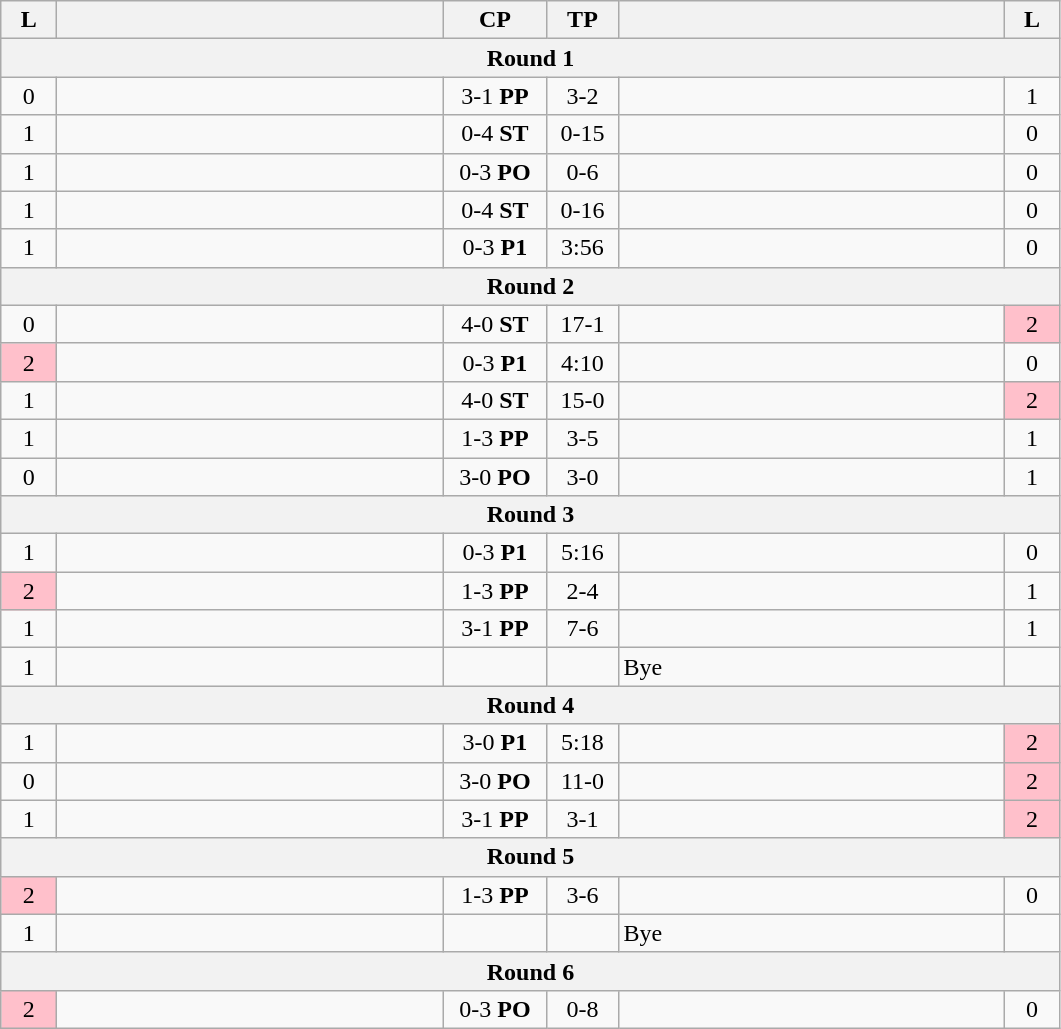<table class="wikitable" style="text-align: center;" |>
<tr>
<th width="30">L</th>
<th width="250"></th>
<th width="62">CP</th>
<th width="40">TP</th>
<th width="250"></th>
<th width="30">L</th>
</tr>
<tr>
<th colspan="7">Round 1</th>
</tr>
<tr>
<td>0</td>
<td style="text-align:left;"><strong></strong></td>
<td>3-1 <strong>PP</strong></td>
<td>3-2</td>
<td style="text-align:left;"></td>
<td>1</td>
</tr>
<tr>
<td>1</td>
<td style="text-align:left;"></td>
<td>0-4 <strong>ST</strong></td>
<td>0-15</td>
<td style="text-align:left;"><strong></strong></td>
<td>0</td>
</tr>
<tr>
<td>1</td>
<td style="text-align:left;"></td>
<td>0-3 <strong>PO</strong></td>
<td>0-6</td>
<td style="text-align:left;"><strong></strong></td>
<td>0</td>
</tr>
<tr>
<td>1</td>
<td style="text-align:left;"></td>
<td>0-4 <strong>ST</strong></td>
<td>0-16</td>
<td style="text-align:left;"><strong></strong></td>
<td>0</td>
</tr>
<tr>
<td>1</td>
<td style="text-align:left;"></td>
<td>0-3 <strong>P1</strong></td>
<td>3:56</td>
<td style="text-align:left;"><strong></strong></td>
<td>0</td>
</tr>
<tr>
<th colspan="7">Round 2</th>
</tr>
<tr>
<td>0</td>
<td style="text-align:left;"><strong></strong></td>
<td>4-0 <strong>ST</strong></td>
<td>17-1</td>
<td style="text-align:left;"></td>
<td bgcolor=pink>2</td>
</tr>
<tr>
<td bgcolor=pink>2</td>
<td style="text-align:left;"></td>
<td>0-3 <strong>P1</strong></td>
<td>4:10</td>
<td style="text-align:left;"><strong></strong></td>
<td>0</td>
</tr>
<tr>
<td>1</td>
<td style="text-align:left;"><strong></strong></td>
<td>4-0 <strong>ST</strong></td>
<td>15-0</td>
<td style="text-align:left;"></td>
<td bgcolor=pink>2</td>
</tr>
<tr>
<td>1</td>
<td style="text-align:left;"></td>
<td>1-3 <strong>PP</strong></td>
<td>3-5</td>
<td style="text-align:left;"><strong></strong></td>
<td>1</td>
</tr>
<tr>
<td>0</td>
<td style="text-align:left;"><strong></strong></td>
<td>3-0 <strong>PO</strong></td>
<td>3-0</td>
<td style="text-align:left;"></td>
<td>1</td>
</tr>
<tr>
<th colspan="7">Round 3</th>
</tr>
<tr>
<td>1</td>
<td style="text-align:left;"></td>
<td>0-3 <strong>P1</strong></td>
<td>5:16</td>
<td style="text-align:left;"><strong></strong></td>
<td>0</td>
</tr>
<tr>
<td bgcolor=pink>2</td>
<td style="text-align:left;"></td>
<td>1-3 <strong>PP</strong></td>
<td>2-4</td>
<td style="text-align:left;"><strong></strong></td>
<td>1</td>
</tr>
<tr>
<td>1</td>
<td style="text-align:left;"><strong></strong></td>
<td>3-1 <strong>PP</strong></td>
<td>7-6</td>
<td style="text-align:left;"></td>
<td>1</td>
</tr>
<tr>
<td>1</td>
<td style="text-align:left;"><strong></strong></td>
<td></td>
<td></td>
<td style="text-align:left;">Bye</td>
<td></td>
</tr>
<tr>
<th colspan="7">Round 4</th>
</tr>
<tr>
<td>1</td>
<td style="text-align:left;"><strong></strong></td>
<td>3-0 <strong>P1</strong></td>
<td>5:18</td>
<td style="text-align:left;"></td>
<td bgcolor=pink>2</td>
</tr>
<tr>
<td>0</td>
<td style="text-align:left;"><strong></strong></td>
<td>3-0 <strong>PO</strong></td>
<td>11-0</td>
<td style="text-align:left;"></td>
<td bgcolor=pink>2</td>
</tr>
<tr>
<td>1</td>
<td style="text-align:left;"><strong></strong></td>
<td>3-1 <strong>PP</strong></td>
<td>3-1</td>
<td style="text-align:left;"></td>
<td bgcolor=pink>2</td>
</tr>
<tr>
<th colspan="7">Round 5</th>
</tr>
<tr>
<td bgcolor=pink>2</td>
<td style="text-align:left;"></td>
<td>1-3 <strong>PP</strong></td>
<td>3-6</td>
<td style="text-align:left;"><strong></strong></td>
<td>0</td>
</tr>
<tr>
<td>1</td>
<td style="text-align:left;"><strong></strong></td>
<td></td>
<td></td>
<td style="text-align:left;">Bye</td>
<td></td>
</tr>
<tr>
<th colspan="7">Round 6</th>
</tr>
<tr>
<td bgcolor=pink>2</td>
<td style="text-align:left;"></td>
<td>0-3 <strong>PO</strong></td>
<td>0-8</td>
<td style="text-align:left;"><strong></strong></td>
<td>0</td>
</tr>
</table>
